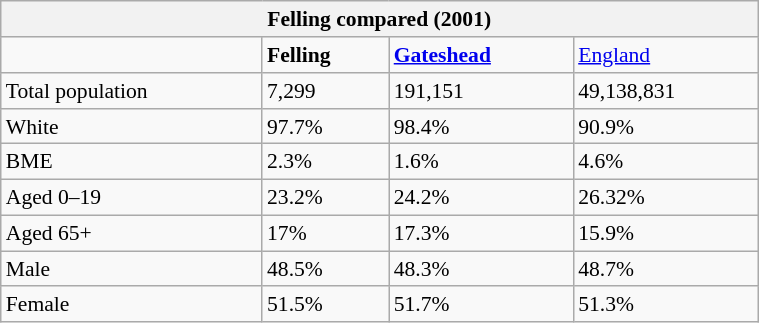<table class="wikitable" style="float: right; margin-left: 2em; width: 40%; font-size: 90%;" cellspacing="3">
<tr>
<th colspan="4"><strong>Felling compared (2001)</strong></th>
</tr>
<tr>
<td></td>
<td><strong>Felling</strong></td>
<td><strong><a href='#'>Gateshead</a></strong></td>
<td><a href='#'>England</a></td>
</tr>
<tr>
<td>Total population</td>
<td>7,299</td>
<td>191,151</td>
<td>49,138,831</td>
</tr>
<tr>
<td>White</td>
<td>97.7%</td>
<td>98.4%</td>
<td>90.9%</td>
</tr>
<tr>
<td>BME</td>
<td>2.3%</td>
<td>1.6%</td>
<td>4.6%</td>
</tr>
<tr>
<td>Aged 0–19</td>
<td>23.2%</td>
<td>24.2%</td>
<td>26.32%</td>
</tr>
<tr>
<td>Aged 65+</td>
<td>17%</td>
<td>17.3%</td>
<td>15.9%</td>
</tr>
<tr>
<td>Male</td>
<td>48.5%</td>
<td>48.3%</td>
<td>48.7%</td>
</tr>
<tr>
<td>Female</td>
<td>51.5%</td>
<td>51.7%</td>
<td>51.3%</td>
</tr>
</table>
